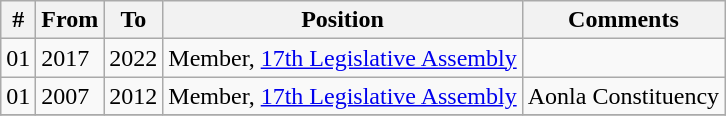<table class="wikitable sortable">
<tr>
<th>#</th>
<th>From</th>
<th>To</th>
<th>Position</th>
<th>Comments</th>
</tr>
<tr>
<td>01</td>
<td>2017</td>
<td>2022</td>
<td>Member, <a href='#'>17th Legislative Assembly</a></td>
<td></td>
</tr>
<tr>
<td>01</td>
<td>2007</td>
<td>2012</td>
<td>Member, <a href='#'>17th Legislative Assembly</a></td>
<td>Aonla Constituency</td>
</tr>
<tr>
</tr>
</table>
